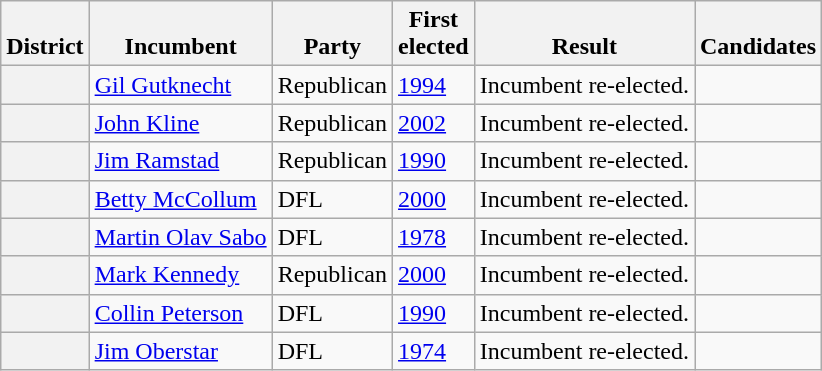<table class=wikitable>
<tr valign=bottom>
<th>District</th>
<th>Incumbent</th>
<th>Party</th>
<th>First<br>elected</th>
<th>Result</th>
<th>Candidates</th>
</tr>
<tr>
<th></th>
<td><a href='#'>Gil Gutknecht</a></td>
<td>Republican</td>
<td><a href='#'>1994</a></td>
<td>Incumbent re-elected.</td>
<td nowrap></td>
</tr>
<tr>
<th></th>
<td><a href='#'>John Kline</a></td>
<td>Republican</td>
<td><a href='#'>2002</a></td>
<td>Incumbent re-elected.</td>
<td nowrap></td>
</tr>
<tr>
<th></th>
<td><a href='#'>Jim Ramstad</a></td>
<td>Republican</td>
<td><a href='#'>1990</a></td>
<td>Incumbent re-elected.</td>
<td nowrap></td>
</tr>
<tr>
<th></th>
<td><a href='#'>Betty McCollum</a></td>
<td>DFL</td>
<td><a href='#'>2000</a></td>
<td>Incumbent re-elected.</td>
<td nowrap></td>
</tr>
<tr>
<th></th>
<td><a href='#'>Martin Olav Sabo</a></td>
<td>DFL</td>
<td><a href='#'>1978</a></td>
<td>Incumbent re-elected.</td>
<td nowrap></td>
</tr>
<tr>
<th></th>
<td><a href='#'>Mark Kennedy</a></td>
<td>Republican</td>
<td><a href='#'>2000</a></td>
<td>Incumbent re-elected.</td>
<td nowrap></td>
</tr>
<tr>
<th></th>
<td><a href='#'>Collin Peterson</a></td>
<td>DFL</td>
<td><a href='#'>1990</a></td>
<td>Incumbent re-elected.</td>
<td nowrap></td>
</tr>
<tr>
<th></th>
<td><a href='#'>Jim Oberstar</a></td>
<td>DFL</td>
<td><a href='#'>1974</a></td>
<td>Incumbent re-elected.</td>
<td nowrap></td>
</tr>
</table>
